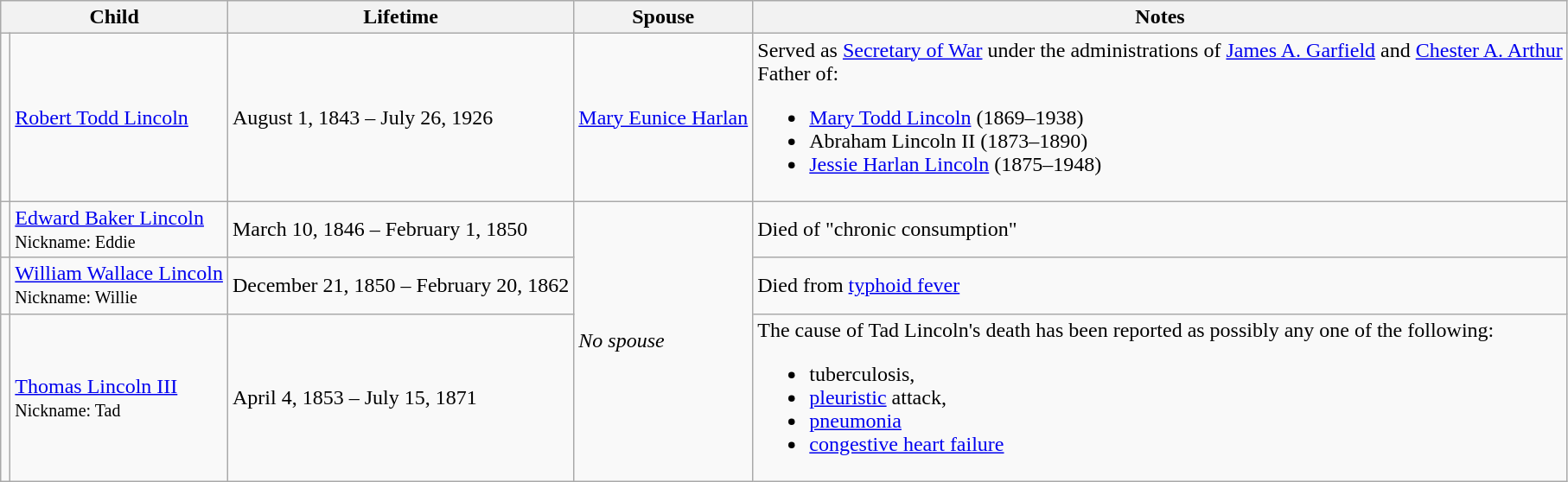<table class="wikitable">
<tr>
<th colspan="2">Child</th>
<th>Lifetime</th>
<th>Spouse</th>
<th>Notes</th>
</tr>
<tr>
<td></td>
<td><a href='#'>Robert Todd Lincoln</a></td>
<td>August 1, 1843 – July 26, 1926</td>
<td><a href='#'>Mary Eunice Harlan</a></td>
<td>Served as <a href='#'>Secretary of War</a> under the administrations of <a href='#'>James A. Garfield</a> and <a href='#'>Chester A. Arthur</a><br>Father of:<ul><li><a href='#'>Mary Todd Lincoln</a> (1869–1938)</li><li>Abraham Lincoln II (1873–1890)</li><li><a href='#'>Jessie Harlan Lincoln</a> (1875–1948)</li></ul></td>
</tr>
<tr>
<td></td>
<td><a href='#'>Edward Baker Lincoln</a><br><small>Nickname: Eddie</small></td>
<td>March 10, 1846 – February 1, 1850</td>
<td rowspan="3"><em>No spouse</em></td>
<td>Died of "chronic consumption"</td>
</tr>
<tr>
<td></td>
<td><a href='#'>William Wallace Lincoln</a><br><small>Nickname: Willie</small></td>
<td>December 21, 1850 – February 20, 1862</td>
<td>Died from <a href='#'>typhoid fever</a></td>
</tr>
<tr>
<td></td>
<td><a href='#'>Thomas Lincoln III</a><br><small>Nickname: Tad</small></td>
<td>April 4, 1853 – July 15, 1871</td>
<td>The cause of Tad Lincoln's death has been reported as possibly any one of the following:<br><ul><li>tuberculosis,</li><li><a href='#'>pleuristic</a> attack,</li><li><a href='#'>pneumonia</a></li><li><a href='#'>congestive heart failure</a></li></ul></td>
</tr>
</table>
